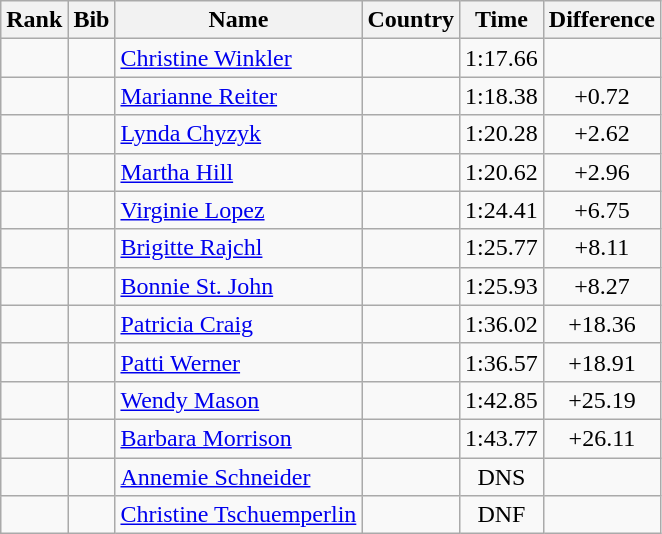<table class="wikitable sortable" style="text-align:center">
<tr>
<th>Rank</th>
<th>Bib</th>
<th>Name</th>
<th>Country</th>
<th>Time</th>
<th>Difference</th>
</tr>
<tr>
<td></td>
<td></td>
<td align=left><a href='#'>Christine Winkler</a></td>
<td align=left></td>
<td>1:17.66</td>
<td></td>
</tr>
<tr>
<td></td>
<td></td>
<td align=left><a href='#'>Marianne Reiter</a></td>
<td align=left></td>
<td>1:18.38</td>
<td>+0.72</td>
</tr>
<tr>
<td></td>
<td></td>
<td align=left><a href='#'>Lynda Chyzyk</a></td>
<td align=left></td>
<td>1:20.28</td>
<td>+2.62</td>
</tr>
<tr>
<td></td>
<td></td>
<td align=left><a href='#'>Martha Hill</a></td>
<td align=left></td>
<td>1:20.62</td>
<td>+2.96</td>
</tr>
<tr>
<td></td>
<td></td>
<td align=left><a href='#'>Virginie Lopez</a></td>
<td align=left></td>
<td>1:24.41</td>
<td>+6.75</td>
</tr>
<tr>
<td></td>
<td></td>
<td align=left><a href='#'>Brigitte Rajchl</a></td>
<td align=left></td>
<td>1:25.77</td>
<td>+8.11</td>
</tr>
<tr>
<td></td>
<td></td>
<td align=left><a href='#'>Bonnie St. John</a></td>
<td align=left></td>
<td>1:25.93</td>
<td>+8.27</td>
</tr>
<tr>
<td></td>
<td></td>
<td align=left><a href='#'>Patricia Craig</a></td>
<td align=left></td>
<td>1:36.02</td>
<td>+18.36</td>
</tr>
<tr>
<td></td>
<td></td>
<td align=left><a href='#'>Patti Werner</a></td>
<td align=left></td>
<td>1:36.57</td>
<td>+18.91</td>
</tr>
<tr>
<td></td>
<td></td>
<td align=left><a href='#'>Wendy Mason</a></td>
<td align=left></td>
<td>1:42.85</td>
<td>+25.19</td>
</tr>
<tr>
<td></td>
<td></td>
<td align=left><a href='#'>Barbara Morrison</a></td>
<td align=left></td>
<td>1:43.77</td>
<td>+26.11</td>
</tr>
<tr>
<td></td>
<td></td>
<td align=left><a href='#'>Annemie Schneider</a></td>
<td align=left></td>
<td>DNS</td>
<td></td>
</tr>
<tr>
<td></td>
<td></td>
<td align=left><a href='#'>Christine Tschuemperlin</a></td>
<td align=left></td>
<td>DNF</td>
<td></td>
</tr>
</table>
